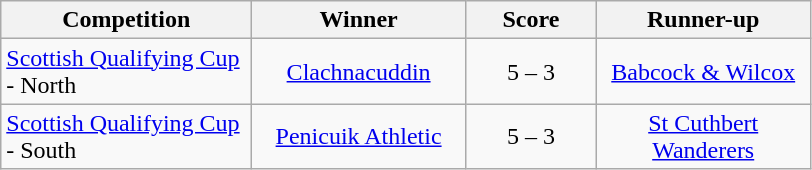<table class="wikitable" style="text-align: center;">
<tr>
<th width=160>Competition</th>
<th width=135>Winner</th>
<th width=80>Score</th>
<th width=135>Runner-up</th>
</tr>
<tr>
<td align=left><a href='#'>Scottish Qualifying Cup</a> - North</td>
<td><a href='#'>Clachnacuddin</a></td>
<td>5 – 3</td>
<td><a href='#'>Babcock & Wilcox</a></td>
</tr>
<tr>
<td align=left><a href='#'>Scottish Qualifying Cup</a> - South</td>
<td><a href='#'>Penicuik Athletic</a></td>
<td>5 – 3</td>
<td><a href='#'>St Cuthbert Wanderers</a></td>
</tr>
</table>
